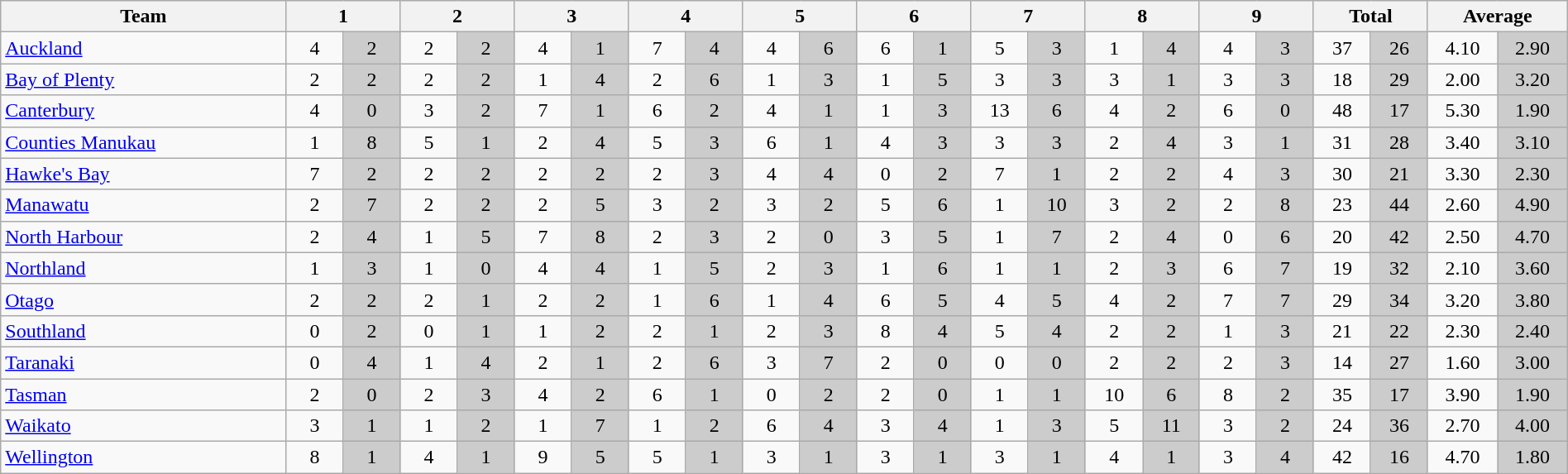<table class="wikitable" style="text-align:center;width:100%">
<tr>
<th style="width:10%">Team</th>
<th style="width:4%" colspan=2>1</th>
<th style="width:4%" colspan=2>2</th>
<th style="width:4%" colspan=2>3</th>
<th style="width:4%" colspan=2>4</th>
<th style="width:4%" colspan=2>5</th>
<th style="width:4%" colspan=2>6</th>
<th style="width:4%" colspan=2>7</th>
<th style="width:4%" colspan=2>8</th>
<th style="width:4%" colspan=2>9</th>
<th style="width:4%" colspan=2>Total</th>
<th style="width:4%" colspan=2>Average</th>
</tr>
<tr>
<td style="text-align:left"><a href='#'>Auckland</a></td>
<td>4</td>
<td style="background:#ccc">2</td>
<td>2</td>
<td style="background:#ccc">2</td>
<td>4</td>
<td style="background:#ccc">1</td>
<td>7</td>
<td style="background:#ccc">4</td>
<td>4</td>
<td style="background:#ccc">6</td>
<td>6</td>
<td style="background:#ccc">1</td>
<td>5</td>
<td style="background:#ccc">3</td>
<td>1</td>
<td style="background:#ccc">4</td>
<td>4</td>
<td style="background:#ccc">3</td>
<td>37</td>
<td style="background:#ccc">26</td>
<td>4.10</td>
<td style="background:#ccc">2.90</td>
</tr>
<tr>
<td style="text-align:left"><a href='#'>Bay of Plenty</a></td>
<td>2</td>
<td style="background:#ccc">2</td>
<td>2</td>
<td style="background:#ccc">2</td>
<td>1</td>
<td style="background:#ccc">4</td>
<td>2</td>
<td style="background:#ccc">6</td>
<td>1</td>
<td style="background:#ccc">3</td>
<td>1</td>
<td style="background:#ccc">5</td>
<td>3</td>
<td style="background:#ccc">3</td>
<td>3</td>
<td style="background:#ccc">1</td>
<td>3</td>
<td style="background:#ccc">3</td>
<td>18</td>
<td style="background:#ccc">29</td>
<td>2.00</td>
<td style="background:#ccc">3.20</td>
</tr>
<tr>
<td style="text-align:left"><a href='#'>Canterbury</a></td>
<td>4</td>
<td style="background:#ccc">0</td>
<td>3</td>
<td style="background:#ccc">2</td>
<td>7</td>
<td style="background:#ccc">1</td>
<td>6</td>
<td style="background:#ccc">2</td>
<td>4</td>
<td style="background:#ccc">1</td>
<td>1</td>
<td style="background:#ccc">3</td>
<td>13</td>
<td style="background:#ccc">6</td>
<td>4</td>
<td style="background:#ccc">2</td>
<td>6</td>
<td style="background:#ccc">0</td>
<td>48</td>
<td style="background:#ccc">17</td>
<td>5.30</td>
<td style="background:#ccc">1.90</td>
</tr>
<tr>
<td style="text-align:left"><a href='#'>Counties Manukau</a></td>
<td>1</td>
<td style="background:#ccc">8</td>
<td>5</td>
<td style="background:#ccc">1</td>
<td>2</td>
<td style="background:#ccc">4</td>
<td>5</td>
<td style="background:#ccc">3</td>
<td>6</td>
<td style="background:#ccc">1</td>
<td>4</td>
<td style="background:#ccc">3</td>
<td>3</td>
<td style="background:#ccc">3</td>
<td>2</td>
<td style="background:#ccc">4</td>
<td>3</td>
<td style="background:#ccc">1</td>
<td>31</td>
<td style="background:#ccc">28</td>
<td>3.40</td>
<td style="background:#ccc">3.10</td>
</tr>
<tr>
<td style="text-align:left"><a href='#'>Hawke's Bay</a></td>
<td>7</td>
<td style="background:#ccc">2</td>
<td>2</td>
<td style="background:#ccc">2</td>
<td>2</td>
<td style="background:#ccc">2</td>
<td>2</td>
<td style="background:#ccc">3</td>
<td>4</td>
<td style="background:#ccc">4</td>
<td>0</td>
<td style="background:#ccc">2</td>
<td>7</td>
<td style="background:#ccc">1</td>
<td>2</td>
<td style="background:#ccc">2</td>
<td>4</td>
<td style="background:#ccc">3</td>
<td>30</td>
<td style="background:#ccc">21</td>
<td>3.30</td>
<td style="background:#ccc">2.30</td>
</tr>
<tr>
<td style="text-align:left"><a href='#'>Manawatu</a></td>
<td>2</td>
<td style="background:#ccc">7</td>
<td>2</td>
<td style="background:#ccc">2</td>
<td>2</td>
<td style="background:#ccc">5</td>
<td>3</td>
<td style="background:#ccc">2</td>
<td>3</td>
<td style="background:#ccc">2</td>
<td>5</td>
<td style="background:#ccc">6</td>
<td>1</td>
<td style="background:#ccc">10</td>
<td>3</td>
<td style="background:#ccc">2</td>
<td>2</td>
<td style="background:#ccc">8</td>
<td>23</td>
<td style="background:#ccc">44</td>
<td>2.60</td>
<td style="background:#ccc">4.90</td>
</tr>
<tr>
<td style="text-align:left"><a href='#'>North Harbour</a></td>
<td>2</td>
<td style="background:#ccc">4</td>
<td>1</td>
<td style="background:#ccc">5</td>
<td>7</td>
<td style="background:#ccc">8</td>
<td>2</td>
<td style="background:#ccc">3</td>
<td>2</td>
<td style="background:#ccc">0</td>
<td>3</td>
<td style="background:#ccc">5</td>
<td>1</td>
<td style="background:#ccc">7</td>
<td>2</td>
<td style="background:#ccc">4</td>
<td>0</td>
<td style="background:#ccc">6</td>
<td>20</td>
<td style="background:#ccc">42</td>
<td>2.50</td>
<td style="background:#ccc">4.70</td>
</tr>
<tr>
<td style="text-align:left"><a href='#'>Northland</a></td>
<td>1</td>
<td style="background:#ccc">3</td>
<td>1</td>
<td style="background:#ccc">0</td>
<td>4</td>
<td style="background:#ccc">4</td>
<td>1</td>
<td style="background:#ccc">5</td>
<td>2</td>
<td style="background:#ccc">3</td>
<td>1</td>
<td style="background:#ccc">6</td>
<td>1</td>
<td style="background:#ccc">1</td>
<td>2</td>
<td style="background:#ccc">3</td>
<td>6</td>
<td style="background:#ccc">7</td>
<td>19</td>
<td style="background:#ccc">32</td>
<td>2.10</td>
<td style="background:#ccc">3.60</td>
</tr>
<tr>
<td style="text-align:left"><a href='#'>Otago</a></td>
<td>2</td>
<td style="background:#ccc">2</td>
<td>2</td>
<td style="background:#ccc">1</td>
<td>2</td>
<td style="background:#ccc">2</td>
<td>1</td>
<td style="background:#ccc">6</td>
<td>1</td>
<td style="background:#ccc">4</td>
<td>6</td>
<td style="background:#ccc">5</td>
<td>4</td>
<td style="background:#ccc">5</td>
<td>4</td>
<td style="background:#ccc">2</td>
<td>7</td>
<td style="background:#ccc">7</td>
<td>29</td>
<td style="background:#ccc">34</td>
<td>3.20</td>
<td style="background:#ccc">3.80</td>
</tr>
<tr>
<td style="text-align:left"><a href='#'>Southland</a></td>
<td>0</td>
<td style="background:#ccc">2</td>
<td>0</td>
<td style="background:#ccc">1</td>
<td>1</td>
<td style="background:#ccc">2</td>
<td>2</td>
<td style="background:#ccc">1</td>
<td>2</td>
<td style="background:#ccc">3</td>
<td>8</td>
<td style="background:#ccc">4</td>
<td>5</td>
<td style="background:#ccc">4</td>
<td>2</td>
<td style="background:#ccc">2</td>
<td>1</td>
<td style="background:#ccc">3</td>
<td>21</td>
<td style="background:#ccc">22</td>
<td>2.30</td>
<td style="background:#ccc">2.40</td>
</tr>
<tr>
<td style="text-align:left"><a href='#'>Taranaki</a></td>
<td>0</td>
<td style="background:#ccc">4</td>
<td>1</td>
<td style="background:#ccc">4</td>
<td>2</td>
<td style="background:#ccc">1</td>
<td>2</td>
<td style="background:#ccc">6</td>
<td>3</td>
<td style="background:#ccc">7</td>
<td>2</td>
<td style="background:#ccc">0</td>
<td>0</td>
<td style="background:#ccc">0</td>
<td>2</td>
<td style="background:#ccc">2</td>
<td>2</td>
<td style="background:#ccc">3</td>
<td>14</td>
<td style="background:#ccc">27</td>
<td>1.60</td>
<td style="background:#ccc">3.00</td>
</tr>
<tr>
<td style="text-align:left"><a href='#'>Tasman</a></td>
<td>2</td>
<td style="background:#ccc">0</td>
<td>2</td>
<td style="background:#ccc">3</td>
<td>4</td>
<td style="background:#ccc">2</td>
<td>6</td>
<td style="background:#ccc">1</td>
<td>0</td>
<td style="background:#ccc">2</td>
<td>2</td>
<td style="background:#ccc">0</td>
<td>1</td>
<td style="background:#ccc">1</td>
<td>10</td>
<td style="background:#ccc">6</td>
<td>8</td>
<td style="background:#ccc">2</td>
<td>35</td>
<td style="background:#ccc">17</td>
<td>3.90</td>
<td style="background:#ccc">1.90</td>
</tr>
<tr>
<td style="text-align:left"><a href='#'>Waikato</a></td>
<td>3</td>
<td style="background:#ccc">1</td>
<td>1</td>
<td style="background:#ccc">2</td>
<td>1</td>
<td style="background:#ccc">7</td>
<td>1</td>
<td style="background:#ccc">2</td>
<td>6</td>
<td style="background:#ccc">4</td>
<td>3</td>
<td style="background:#ccc">4</td>
<td>1</td>
<td style="background:#ccc">3</td>
<td>5</td>
<td style="background:#ccc">11</td>
<td>3</td>
<td style="background:#ccc">2</td>
<td>24</td>
<td style="background:#ccc">36</td>
<td>2.70</td>
<td style="background:#ccc">4.00</td>
</tr>
<tr>
<td style="text-align:left"><a href='#'>Wellington</a></td>
<td>8</td>
<td style="background:#ccc">1</td>
<td>4</td>
<td style="background:#ccc">1</td>
<td>9</td>
<td style="background:#ccc">5</td>
<td>5</td>
<td style="background:#ccc">1</td>
<td>3</td>
<td style="background:#ccc">1</td>
<td>3</td>
<td style="background:#ccc">1</td>
<td>3</td>
<td style="background:#ccc">1</td>
<td>4</td>
<td style="background:#ccc">1</td>
<td>3</td>
<td style="background:#ccc">4</td>
<td>42</td>
<td style="background:#ccc">16</td>
<td>4.70</td>
<td style="background:#ccc">1.80</td>
</tr>
</table>
